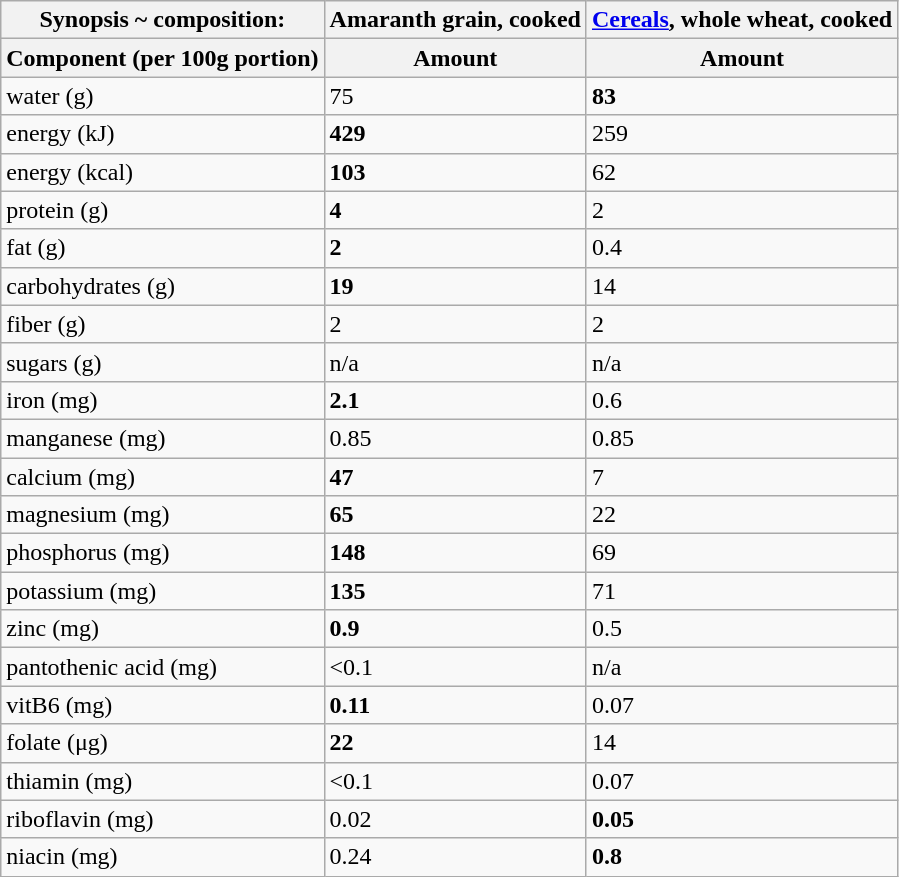<table class="wikitable">
<tr>
<th>Synopsis ~ composition:</th>
<th>Amaranth grain, cooked</th>
<th><a href='#'>Cereals</a>, whole wheat, cooked</th>
</tr>
<tr>
<th>Component (per 100g portion)</th>
<th>Amount</th>
<th>Amount</th>
</tr>
<tr>
<td>water (g)</td>
<td>75</td>
<td><strong>83</strong></td>
</tr>
<tr>
<td>energy (kJ)</td>
<td><strong>429</strong></td>
<td>259</td>
</tr>
<tr>
<td>energy (kcal)</td>
<td><strong>103</strong></td>
<td>62</td>
</tr>
<tr>
<td>protein (g)</td>
<td><strong>4</strong></td>
<td>2</td>
</tr>
<tr>
<td>fat (g)</td>
<td><strong>2</strong></td>
<td>0.4</td>
</tr>
<tr>
<td>carbohydrates (g)</td>
<td><strong>19</strong></td>
<td>14</td>
</tr>
<tr>
<td>fiber (g)</td>
<td>2</td>
<td>2</td>
</tr>
<tr>
<td>sugars (g)</td>
<td>n/a</td>
<td>n/a</td>
</tr>
<tr>
<td>iron (mg)</td>
<td><strong>2.1</strong></td>
<td>0.6</td>
</tr>
<tr>
<td>manganese (mg)</td>
<td>0.85</td>
<td>0.85</td>
</tr>
<tr>
<td>calcium (mg)</td>
<td><strong>47</strong></td>
<td>7</td>
</tr>
<tr>
<td>magnesium (mg)</td>
<td><strong>65</strong></td>
<td>22</td>
</tr>
<tr>
<td>phosphorus (mg)</td>
<td><strong>148</strong></td>
<td>69</td>
</tr>
<tr>
<td>potassium (mg)</td>
<td><strong>135</strong></td>
<td>71</td>
</tr>
<tr>
<td>zinc (mg)</td>
<td><strong>0.9</strong></td>
<td>0.5</td>
</tr>
<tr>
<td>pantothenic acid (mg)</td>
<td><0.1</td>
<td>n/a</td>
</tr>
<tr>
<td>vitB6 (mg)</td>
<td><strong>0.11</strong></td>
<td>0.07</td>
</tr>
<tr>
<td>folate (μg)</td>
<td><strong>22</strong></td>
<td>14</td>
</tr>
<tr>
<td>thiamin (mg)</td>
<td><0.1</td>
<td>0.07</td>
</tr>
<tr>
<td>riboflavin (mg)</td>
<td>0.02</td>
<td><strong>0.05</strong></td>
</tr>
<tr>
<td>niacin (mg)</td>
<td>0.24</td>
<td><strong>0.8</strong></td>
</tr>
</table>
